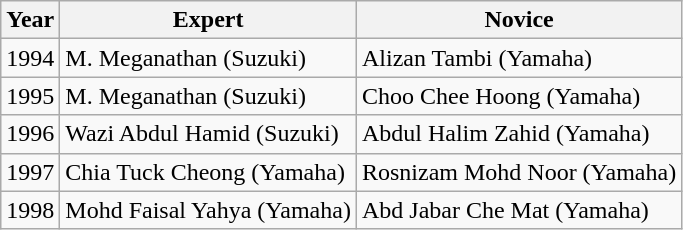<table class="wikitable">
<tr>
<th>Year</th>
<th>Expert</th>
<th>Novice</th>
</tr>
<tr>
<td>1994</td>
<td>M. Meganathan (Suzuki)</td>
<td>Alizan Tambi (Yamaha)</td>
</tr>
<tr>
<td>1995</td>
<td>M. Meganathan (Suzuki)</td>
<td>Choo Chee Hoong (Yamaha)</td>
</tr>
<tr>
<td>1996</td>
<td>Wazi Abdul Hamid (Suzuki)</td>
<td>Abdul Halim Zahid (Yamaha)</td>
</tr>
<tr>
<td>1997</td>
<td>Chia Tuck Cheong (Yamaha)</td>
<td>Rosnizam Mohd Noor (Yamaha)</td>
</tr>
<tr>
<td>1998</td>
<td>Mohd Faisal Yahya (Yamaha)</td>
<td>Abd Jabar Che Mat (Yamaha)</td>
</tr>
</table>
